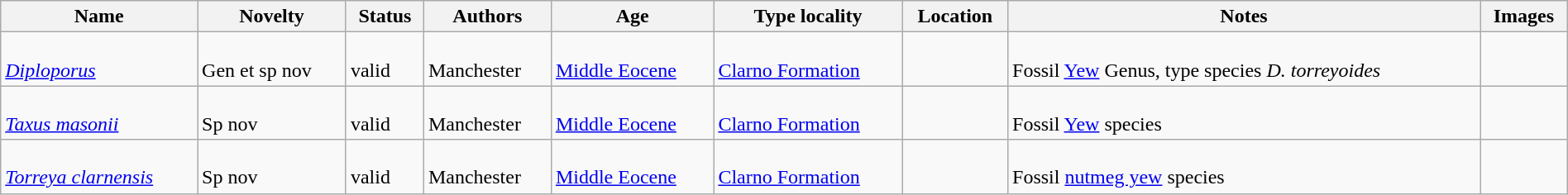<table class="wikitable sortable" align="center" width="100%">
<tr>
<th>Name</th>
<th>Novelty</th>
<th>Status</th>
<th>Authors</th>
<th>Age</th>
<th>Type locality</th>
<th>Location</th>
<th>Notes</th>
<th>Images</th>
</tr>
<tr>
<td><br><em><a href='#'>Diploporus</a></em></td>
<td><br>Gen et sp nov</td>
<td><br>valid</td>
<td><br>Manchester</td>
<td><br><a href='#'>Middle Eocene</a></td>
<td><br><a href='#'>Clarno Formation</a></td>
<td><br><br></td>
<td><br>Fossil <a href='#'>Yew</a> Genus, type species <em>D. torreyoides</em></td>
<td></td>
</tr>
<tr>
<td><br><em><a href='#'>Taxus masonii</a></em></td>
<td><br>Sp nov</td>
<td><br>valid</td>
<td><br>Manchester</td>
<td><br><a href='#'>Middle Eocene</a></td>
<td><br><a href='#'>Clarno Formation</a></td>
<td><br><br></td>
<td><br>Fossil <a href='#'>Yew</a> species</td>
<td></td>
</tr>
<tr>
<td><br><em><a href='#'>Torreya clarnensis</a></em></td>
<td><br>Sp nov</td>
<td><br>valid</td>
<td><br>Manchester</td>
<td><br><a href='#'>Middle Eocene</a></td>
<td><br><a href='#'>Clarno Formation</a></td>
<td><br><br></td>
<td><br>Fossil <a href='#'>nutmeg yew</a> species</td>
<td></td>
</tr>
</table>
